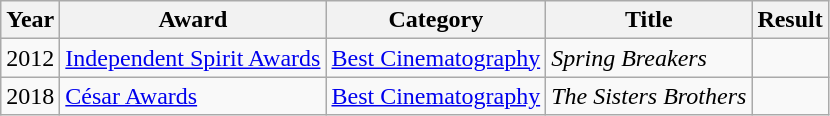<table class="wikitable">
<tr>
<th>Year</th>
<th>Award</th>
<th>Category</th>
<th>Title</th>
<th>Result</th>
</tr>
<tr>
<td>2012</td>
<td><a href='#'>Independent Spirit Awards</a></td>
<td><a href='#'>Best Cinematography</a></td>
<td><em>Spring Breakers</em></td>
<td></td>
</tr>
<tr>
<td>2018</td>
<td><a href='#'>César Awards</a></td>
<td><a href='#'>Best Cinematography</a></td>
<td><em>The Sisters Brothers</em></td>
<td></td>
</tr>
</table>
